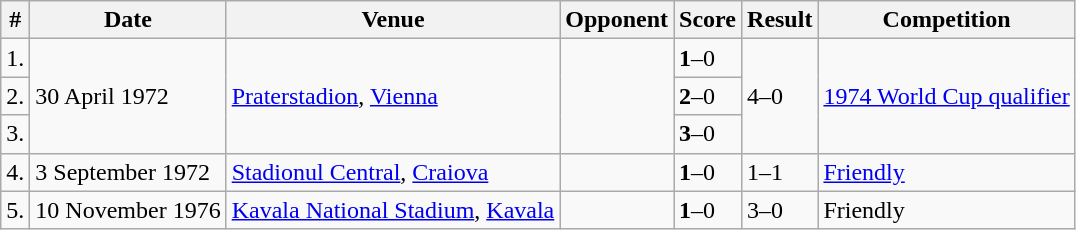<table class="wikitable">
<tr>
<th>#</th>
<th>Date</th>
<th>Venue</th>
<th>Opponent</th>
<th>Score</th>
<th>Result</th>
<th>Competition</th>
</tr>
<tr>
<td>1.</td>
<td rowspan="3">30 April 1972</td>
<td rowspan="3"><a href='#'>Praterstadion</a>, <a href='#'>Vienna</a></td>
<td rowspan="3"></td>
<td><strong>1</strong>–0</td>
<td rowspan="3">4–0</td>
<td rowspan="3"><a href='#'>1974 World Cup qualifier</a></td>
</tr>
<tr>
<td>2.</td>
<td><strong>2</strong>–0</td>
</tr>
<tr>
<td>3.</td>
<td><strong>3</strong>–0</td>
</tr>
<tr>
<td>4.</td>
<td>3 September 1972</td>
<td><a href='#'>Stadionul Central</a>, <a href='#'>Craiova</a></td>
<td></td>
<td><strong>1</strong>–0</td>
<td>1–1</td>
<td><a href='#'>Friendly</a></td>
</tr>
<tr>
<td>5.</td>
<td>10 November 1976</td>
<td><a href='#'>Kavala National Stadium</a>, <a href='#'>Kavala</a></td>
<td></td>
<td><strong>1</strong>–0</td>
<td>3–0</td>
<td>Friendly</td>
</tr>
</table>
